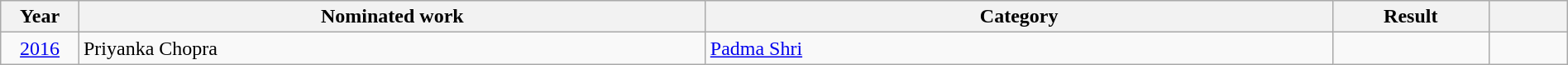<table class="wikitable sortable" width=100%>
<tr>
<th width=5%>Year</th>
<th width=40%>Nominated work</th>
<th width=40%>Category</th>
<th width=10%>Result</th>
<th width=5%></th>
</tr>
<tr>
<td style="text-align:center;"><a href='#'>2016</a></td>
<td style="text-align:left;">Priyanka Chopra</td>
<td><a href='#'>Padma Shri</a></td>
<td></td>
<td style="text-align:center;"></td>
</tr>
</table>
